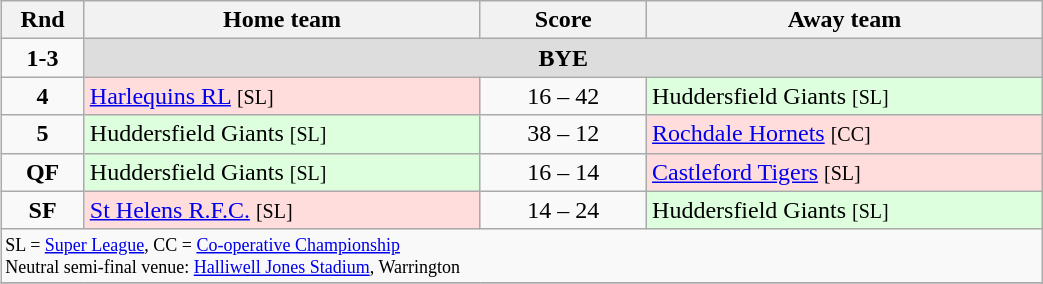<table class=wikitable width=55% border=1 style="margin-left:1em;float:right;">
<tr>
<th width=8% abbr=Round>Rnd</th>
<th width=38%>Home team</th>
<th width=16%>Score</th>
<th width=38%>Away team</th>
</tr>
<tr>
<td align=center><strong>1-3</strong></td>
<td align=center colspan="3" span style="background-color:#dddddd;"><strong>BYE</strong></td>
</tr>
<tr>
<td align=center><strong>4</strong></td>
<td span style="background-color:#ffdddd;"> <a href='#'>Harlequins RL</a> <small>[SL]</small></td>
<td align=center>16 – 42</td>
<td span style="background-color:#ddffdd;"> Huddersfield Giants <small>[SL]</small></td>
</tr>
<tr>
<td align=center><strong>5</strong></td>
<td span style="background-color:#ddffdd;"> Huddersfield Giants <small>[SL]</small></td>
<td align=center>38 – 12</td>
<td span style="background-color:#ffdddd;"> <a href='#'>Rochdale Hornets</a> <small>[CC]</small></td>
</tr>
<tr>
<td align=center><strong>QF</strong></td>
<td span style="background-color:#ddffdd;"> Huddersfield Giants <small>[SL]</small></td>
<td align=center>16 – 14</td>
<td span style="background-color:#ffdddd;"> <a href='#'>Castleford Tigers</a> <small>[SL]</small></td>
</tr>
<tr>
<td align=center><strong>SF</strong></td>
<td span style="background-color:#ffdddd;"> <a href='#'>St Helens R.F.C.</a> <small>[SL]</small></td>
<td align=center>14 – 24</td>
<td span style="background-color:#ddffdd;"> Huddersfield Giants <small>[SL]</small></td>
</tr>
<tr>
<td span style="font-size:75%;" colspan="4">SL = <a href='#'>Super League</a>, CC = <a href='#'>Co-operative Championship</a><br>Neutral semi-final venue: <a href='#'>Halliwell Jones Stadium</a>, Warrington</td>
</tr>
<tr>
</tr>
</table>
